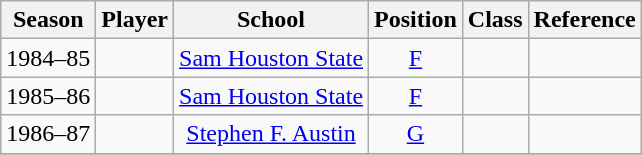<table class="wikitable sortable" style="text-align:center;">
<tr>
<th>Season</th>
<th>Player</th>
<th>School</th>
<th>Position</th>
<th>Class</th>
<th class="unsortable">Reference</th>
</tr>
<tr>
<td>1984–85</td>
<td></td>
<td><a href='#'>Sam Houston State</a></td>
<td><a href='#'>F</a></td>
<td></td>
<td align=center></td>
</tr>
<tr>
<td>1985–86</td>
<td></td>
<td><a href='#'>Sam Houston State</a></td>
<td><a href='#'>F</a></td>
<td></td>
<td align=center></td>
</tr>
<tr>
<td>1986–87</td>
<td></td>
<td><a href='#'>Stephen F. Austin</a></td>
<td><a href='#'>G</a></td>
<td></td>
<td align=center></td>
</tr>
<tr>
</tr>
</table>
